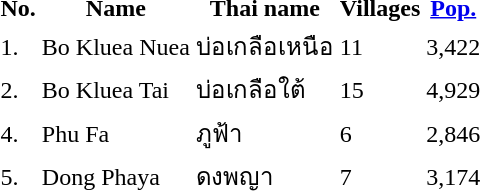<table>
<tr>
<th>No.</th>
<th>Name</th>
<th>Thai name</th>
<th>Villages</th>
<th><a href='#'>Pop.</a></th>
</tr>
<tr>
<td>1.</td>
<td>Bo Kluea Nuea</td>
<td>บ่อเกลือเหนือ</td>
<td>11</td>
<td>3,422</td>
<td></td>
</tr>
<tr>
<td>2.</td>
<td>Bo Kluea Tai</td>
<td>บ่อเกลือใต้</td>
<td>15</td>
<td>4,929</td>
<td></td>
</tr>
<tr>
<td>4.</td>
<td>Phu Fa</td>
<td>ภูฟ้า</td>
<td>6</td>
<td>2,846</td>
<td></td>
</tr>
<tr>
<td>5.</td>
<td>Dong Phaya</td>
<td>ดงพญา</td>
<td>7</td>
<td>3,174</td>
<td></td>
</tr>
</table>
